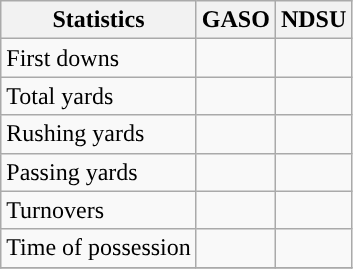<table class="wikitable" style="float: left;">
<tr>
<th>Statistics</th>
<th>GASO</th>
<th>NDSU</th>
</tr>
<tr>
<td>First downs</td>
<td></td>
<td></td>
</tr>
<tr>
<td>Total yards</td>
<td></td>
<td></td>
</tr>
<tr>
<td>Rushing yards</td>
<td></td>
<td></td>
</tr>
<tr>
<td>Passing yards</td>
<td></td>
<td></td>
</tr>
<tr>
<td>Turnovers</td>
<td></td>
<td></td>
</tr>
<tr>
<td>Time of possession</td>
<td></td>
<td></td>
</tr>
<tr>
</tr>
</table>
